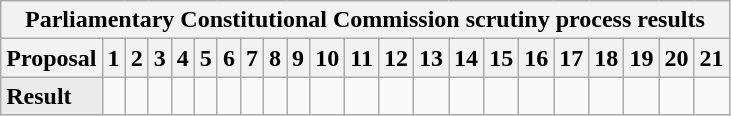<table class="wikitable">
<tr>
<th colspan=22>Parliamentary Constitutional Commission scrutiny process results</th>
</tr>
<tr>
<th>Proposal</th>
<th>1</th>
<th>2</th>
<th>3</th>
<th>4</th>
<th>5</th>
<th>6</th>
<th>7</th>
<th>8</th>
<th>9</th>
<th>10</th>
<th>11</th>
<th>12</th>
<th>13</th>
<th>14</th>
<th>15</th>
<th>16</th>
<th>17</th>
<th>18</th>
<th>19</th>
<th>20</th>
<th>21</th>
</tr>
<tr>
<td style="background: #EBEBEB"><strong>Result</strong></td>
<td></td>
<td></td>
<td></td>
<td></td>
<td></td>
<td></td>
<td></td>
<td></td>
<td></td>
<td></td>
<td></td>
<td></td>
<td></td>
<td></td>
<td></td>
<td></td>
<td></td>
<td></td>
<td></td>
<td></td>
<td></td>
</tr>
</table>
